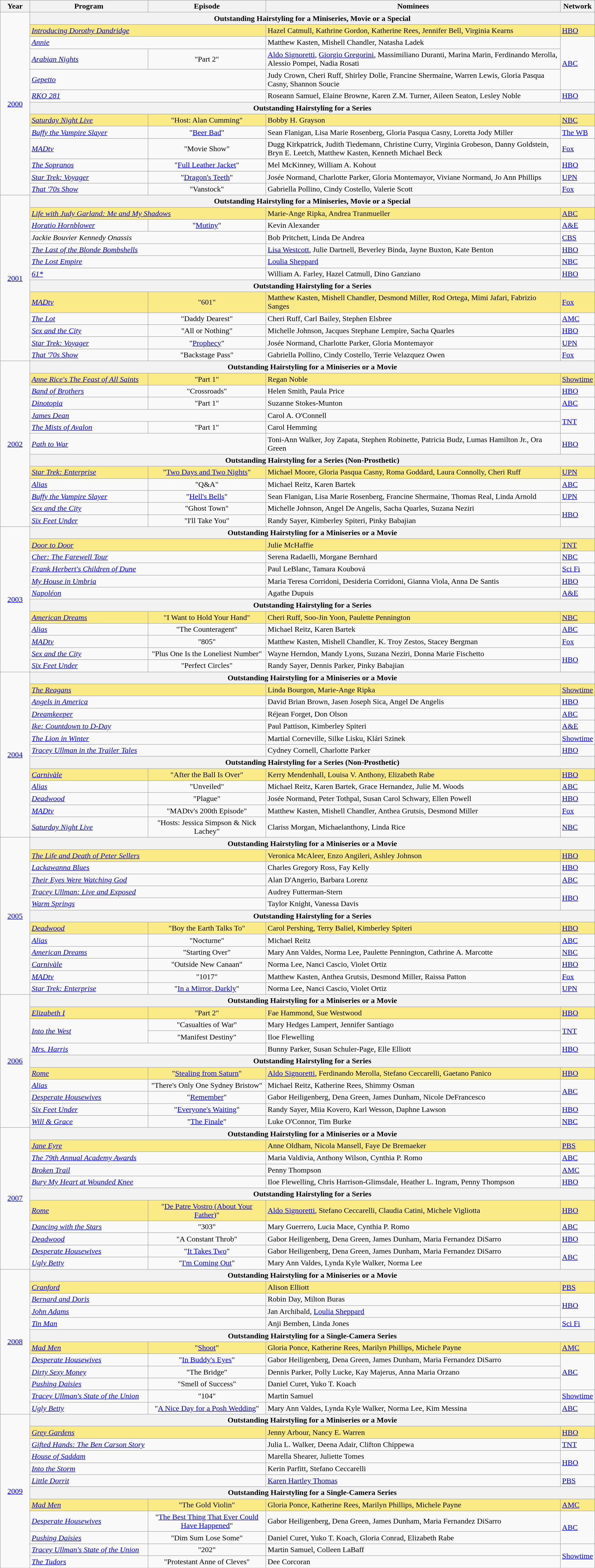<table class="wikitable">
<tr>
<th width="5%">Year</th>
<th width="20%">Program</th>
<th width="20%">Episode</th>
<th width="50%">Nominees</th>
<th width="5%">Network</th>
</tr>
<tr>
<td rowspan=13 style="text-align:center"><a href='#'>2000</a></td>
<th colspan="4">Outstanding Hairstyling for a Miniseries, Movie or a Special</th>
</tr>
<tr style="background:#FAEB86;">
<td colspan=2><em><a href='#'>Introducing Dorothy Dandridge</a></em></td>
<td>Hazel Catmull, Kathrine Gordon, Katherine Rees, Jennifer Bell, Virginia Kearns</td>
<td><a href='#'>HBO</a></td>
</tr>
<tr>
<td colspan=2><em><a href='#'>Annie</a></em></td>
<td>Matthew Kasten, Mishell Chandler, Natasha Ladek</td>
<td rowspan=3><a href='#'>ABC</a></td>
</tr>
<tr>
<td><em><a href='#'>Arabian Nights</a></em></td>
<td align=center>"Part 2"</td>
<td><a href='#'>Aldo Signoretti</a>, <a href='#'>Giorgio Gregorini</a>, Massimiliano Duranti, Marina Marin, Ferdinando Merolla, Alessio Pompei, Nadia Rosati</td>
</tr>
<tr>
<td colspan=2><em><a href='#'>Gepetto</a></em></td>
<td>Judy Crown, Cheri Ruff, Shirley Dolle, Francine Shermaine, Warren Lewis, Gloria Pasqua Casny, Shannon Soucie</td>
</tr>
<tr>
<td colspan=2><em><a href='#'>RKO 281</a></em></td>
<td>Roseann Samuel, Elaine Browne, Karen Z.M. Turner, Aileen Seaton, Lesley Noble</td>
<td><a href='#'>HBO</a></td>
</tr>
<tr>
<th colspan="4">Outstanding Hairstyling for a Series</th>
</tr>
<tr style="background:#FAEB86;">
<td><em><a href='#'>Saturday Night Live</a></em></td>
<td align=center>"Host: Alan Cumming"</td>
<td>Bobby H. Grayson</td>
<td><a href='#'>NBC</a></td>
</tr>
<tr>
<td><em><a href='#'>Buffy the Vampire Slayer</a> </em></td>
<td align=center>"<a href='#'>Beer Bad</a>"</td>
<td>Sean Flanigan, Lisa Marie Rosenberg, Gloria Pasqua Casny, Loretta Jody Miller</td>
<td><a href='#'>The WB</a></td>
</tr>
<tr>
<td><em><a href='#'>MADtv</a> </em></td>
<td align=center>"Movie Show"</td>
<td>Dugg Kirkpatrick, Judith Tiedemann, Christine Curry, Virginia Grobeson, Danny Goldstein, Bryn E. Leetch, Matthew Kasten, Kenneth Michael Beck</td>
<td><a href='#'>Fox</a></td>
</tr>
<tr>
<td><em><a href='#'>The Sopranos</a> </em></td>
<td align=center>"<a href='#'>Full Leather Jacket</a>"</td>
<td>Mel McKinney, William A. Kohout</td>
<td><a href='#'>HBO</a></td>
</tr>
<tr>
<td><em><a href='#'>Star Trek: Voyager</a> </em></td>
<td align=center>"<a href='#'>Dragon's Teeth</a>"</td>
<td>Josée Normand, Charlotte Parker, Gloria Montemayor, Viviane Normand, Jo Ann Phillips</td>
<td><a href='#'>UPN</a></td>
</tr>
<tr>
<td><em><a href='#'>That '70s Show</a> </em></td>
<td align=center>"Vanstock"</td>
<td>Gabriella Pollino, Cindy Costello, Valerie Scott</td>
<td><a href='#'>Fox</a></td>
</tr>
<tr>
<td rowspan=13 style="text-align:center"><a href='#'>2001</a></td>
<th colspan="4">Outstanding Hairstyling for a Miniseries, Movie or a Special</th>
</tr>
<tr style="background:#FAEB86;">
<td colspan=2><em><a href='#'>Life with Judy Garland: Me and My Shadows</a></em></td>
<td>Marie-Ange Ripka, Andrea Tranmueller</td>
<td><a href='#'>ABC</a></td>
</tr>
<tr>
<td><em><a href='#'>Horatio Hornblower</a></em></td>
<td align=center>"<a href='#'>Mutiny</a>"</td>
<td>Kevin Alexander</td>
<td><a href='#'>A&E</a></td>
</tr>
<tr>
<td colspan=2><em>Jackie Bouvier Kennedy Onassis</em></td>
<td>Bob Pritchett, Linda De Andrea</td>
<td><a href='#'>CBS</a></td>
</tr>
<tr>
<td colspan=2><em><a href='#'>The Last of the Blonde Bombshells</a></em></td>
<td><a href='#'>Lisa Westcott</a>, Julie Dartnell, Beverley Binda, Jayne Buxton, Kate Benton</td>
<td><a href='#'>HBO</a></td>
</tr>
<tr>
<td colspan=2><em><a href='#'>The Lost Empire</a></em></td>
<td><a href='#'>Loulia Sheppard</a></td>
<td><a href='#'>NBC</a></td>
</tr>
<tr>
<td colspan=2><em><a href='#'>61*</a></em></td>
<td>William A. Farley, Hazel Catmull, Dino Ganziano</td>
<td><a href='#'>HBO</a></td>
</tr>
<tr>
<th colspan="4">Outstanding Hairstyling for a Series</th>
</tr>
<tr style="background:#FAEB86;">
<td><em><a href='#'>MADtv</a></em></td>
<td align=center>"601"</td>
<td>Matthew Kasten, Mishell Chandler, Desmond Miller, Rod Ortega, Mimi Jafari, Fabrizio Sanges</td>
<td><a href='#'>Fox</a></td>
</tr>
<tr>
<td><em><a href='#'>The Lot</a> </em></td>
<td align=center>"Daddy Dearest"</td>
<td>Cheri Ruff, Carl Bailey, Stephen Elsbree</td>
<td><a href='#'>AMC</a></td>
</tr>
<tr>
<td><em><a href='#'>Sex and the City</a> </em></td>
<td align=center>"All or Nothing"</td>
<td>Michelle Johnson, Jacques Stephane Lempire, Sacha Quarles</td>
<td><a href='#'>HBO</a></td>
</tr>
<tr>
<td><em><a href='#'>Star Trek: Voyager</a> </em></td>
<td align=center>"<a href='#'>Prophecy</a>"</td>
<td>Josée Normand, Charlotte Parker, Gloria Montemayor</td>
<td><a href='#'>UPN</a></td>
</tr>
<tr>
<td><em><a href='#'>That '70s Show</a> </em></td>
<td align=center>"Backstage Pass"</td>
<td>Gabriella Pollino, Cindy Costello, Terrie Velazquez Owen</td>
<td><a href='#'>Fox</a></td>
</tr>
<tr>
<td rowspan=13 style="text-align:center"><a href='#'>2002</a></td>
<th colspan="4">Outstanding Hairstyling for a Miniseries or a Movie</th>
</tr>
<tr style="background:#FAEB86;">
<td><em><a href='#'>Anne Rice's The Feast of All Saints</a></em></td>
<td align=center>"Part 1"</td>
<td>Regan Noble</td>
<td><a href='#'>Showtime</a></td>
</tr>
<tr>
<td><em><a href='#'>Band of Brothers</a></em></td>
<td align=center>"Crossroads"</td>
<td>Helen Smith, Paula Price</td>
<td><a href='#'>HBO</a></td>
</tr>
<tr>
<td><em><a href='#'>Dinotopia</a></em></td>
<td align=center>"Part 1"</td>
<td>Suzanne Stokes-Munton</td>
<td><a href='#'>ABC</a></td>
</tr>
<tr>
<td colspan=2><em><a href='#'>James Dean</a></em></td>
<td>Carol A. O'Connell</td>
<td rowspan=2><a href='#'>TNT</a></td>
</tr>
<tr>
<td><em><a href='#'>The Mists of Avalon</a></em></td>
<td align=center>"Part 1"</td>
<td>Carol Hemming</td>
</tr>
<tr>
<td colspan=2><em><a href='#'>Path to War</a></em></td>
<td>Toni-Ann Walker, Joy Zapata, Stephen Robinette, Patricia Budz, Lumas Hamilton Jr., Ora Green</td>
<td><a href='#'>HBO</a></td>
</tr>
<tr>
<th colspan="4">Outstanding Hairstyling for a Series (Non-Prosthetic)</th>
</tr>
<tr style="background:#FAEB86;">
<td><em><a href='#'>Star Trek: Enterprise</a></em></td>
<td align=center>"<a href='#'>Two Days and Two Nights</a>"</td>
<td>Michael Moore, Gloria Pasqua Casny, Roma Goddard, Laura Connolly, Cheri Ruff</td>
<td><a href='#'>UPN</a></td>
</tr>
<tr>
<td><em><a href='#'>Alias</a> </em></td>
<td align=center>"Q&A"</td>
<td>Michael Reitz, Karen Bartek</td>
<td><a href='#'>ABC</a></td>
</tr>
<tr>
<td><em><a href='#'>Buffy the Vampire Slayer</a> </em></td>
<td align=center>"<a href='#'>Hell's Bells</a>"</td>
<td>Sean Flanigan, Lisa Marie Rosenberg, Francine Shermaine, Thomas Real, Linda Arnold</td>
<td><a href='#'>UPN</a></td>
</tr>
<tr>
<td><em><a href='#'>Sex and the City</a> </em></td>
<td align=center>"Ghost Town"</td>
<td>Michelle Johnson, Angel De Angelis, Sacha Quarles, Suzana Neziri</td>
<td rowspan=2><a href='#'>HBO</a></td>
</tr>
<tr>
<td><em><a href='#'>Six Feet Under</a> </em></td>
<td align=center>"I'll Take You"</td>
<td>Randy Sayer, Kimberley Spiteri, Pinky Babajian</td>
</tr>
<tr>
<td rowspan=12 style="text-align:center"><a href='#'>2003</a></td>
<th colspan="4">Outstanding Hairstyling for a Miniseries or a Movie</th>
</tr>
<tr style="background:#FAEB86;">
<td colspan=2><em><a href='#'>Door to Door</a></em></td>
<td>Julie McHaffie</td>
<td><a href='#'>TNT</a></td>
</tr>
<tr>
<td colspan=2><em><a href='#'>Cher: The Farewell Tour</a></em></td>
<td>Serena Radaelli, Morgane Bernhard</td>
<td><a href='#'>NBC</a></td>
</tr>
<tr>
<td colspan=2><em><a href='#'>Frank Herbert's Children of Dune</a></em></td>
<td>Paul LeBlanc, Tamara Koubová</td>
<td><a href='#'>Sci Fi</a></td>
</tr>
<tr>
<td colspan=2><em><a href='#'>My House in Umbria</a></em></td>
<td>Maria Teresa Corridoni, Desideria Corridoni, Gianna Viola, Anna De Santis</td>
<td><a href='#'>HBO</a></td>
</tr>
<tr>
<td colspan=2><em><a href='#'>Napoléon</a></em></td>
<td>Agathe Dupuis</td>
<td><a href='#'>A&E</a></td>
</tr>
<tr>
<th colspan="4">Outstanding Hairstyling for a Series</th>
</tr>
<tr style="background:#FAEB86;">
<td><em><a href='#'>American Dreams</a></em></td>
<td align=center>"I Want to Hold Your Hand"</td>
<td>Cheri Ruff, Soo-Jin Yoon, Paulette Pennington</td>
<td><a href='#'>NBC</a></td>
</tr>
<tr>
<td><em><a href='#'>Alias</a> </em></td>
<td align=center>"The Counteragent"</td>
<td>Michael Reitz, Karen Bartek</td>
<td><a href='#'>ABC</a></td>
</tr>
<tr>
<td><em><a href='#'>MADtv</a> </em></td>
<td align=center>"805"</td>
<td>Matthew Kasten, Mishell Chandler, K. Troy Zestos, Stacey Bergman</td>
<td><a href='#'>Fox</a></td>
</tr>
<tr>
<td><em><a href='#'>Sex and the City</a> </em></td>
<td align=center>"Plus One Is the Loneliest Number"</td>
<td>Wayne Herndon, Mandy Lyons, Suzana Neziri, Donna Marie Fischetto</td>
<td rowspan=2><a href='#'>HBO</a></td>
</tr>
<tr>
<td><em><a href='#'>Six Feet Under</a> </em></td>
<td align=center>"Perfect Circles"</td>
<td>Randy Sayer, Dennis Parker, Pinky Babajian</td>
</tr>
<tr>
<td rowspan=13 style="text-align:center"><a href='#'>2004</a></td>
<th colspan="4">Outstanding Hairstyling for a Miniseries or a Movie</th>
</tr>
<tr style="background:#FAEB86;">
<td colspan=2><em><a href='#'>The Reagans</a></em></td>
<td>Linda Bourgon, Marie-Ange Ripka</td>
<td><a href='#'>Showtime</a></td>
</tr>
<tr>
<td colspan=2><em><a href='#'>Angels in America</a></em></td>
<td>David Brian Brown, Jasen Joseph Sica, Angel De Angelis</td>
<td><a href='#'>HBO</a></td>
</tr>
<tr>
<td colspan=2><em><a href='#'>Dreamkeeper</a></em></td>
<td>Réjean Forget, Don Olson</td>
<td><a href='#'>ABC</a></td>
</tr>
<tr>
<td colspan=2><em><a href='#'>Ike: Countdown to D-Day</a></em></td>
<td>Paul Pattison, Kimberley Spiteri</td>
<td><a href='#'>A&E</a></td>
</tr>
<tr>
<td colspan=2><em><a href='#'>The Lion in Winter</a></em></td>
<td>Martial Corneville, Silke Lisku, Klári Szinek</td>
<td><a href='#'>Showtime</a></td>
</tr>
<tr>
<td colspan=2><em><a href='#'>Tracey Ullman in the Trailer Tales</a></em></td>
<td>Cydney Cornell, Charlotte Parker</td>
<td><a href='#'>HBO</a></td>
</tr>
<tr>
<th colspan="4">Outstanding Hairstyling for a Series (Non-Prosthetic)</th>
</tr>
<tr style="background:#FAEB86;">
<td><em><a href='#'>Carnivàle</a></em></td>
<td align=center>"After the Ball Is Over"</td>
<td>Kerry Mendenhall, Louisa V. Anthony, Elizabeth Rabe</td>
<td><a href='#'>HBO</a></td>
</tr>
<tr>
<td><em><a href='#'>Alias</a> </em></td>
<td align=center>"Unveiled"</td>
<td>Michael Reitz, Karen Bartek, Grace Hernandez, Julie M. Woods</td>
<td><a href='#'>ABC</a></td>
</tr>
<tr>
<td><em><a href='#'>Deadwood</a> </em></td>
<td align=center>"Plague"</td>
<td>Josée Normand, Peter Tothpal, Susan Carol Schwary, Ellen Powell</td>
<td><a href='#'>HBO</a></td>
</tr>
<tr>
<td><em><a href='#'>MADtv</a> </em></td>
<td align=center>"MADtv's 200th Episode"</td>
<td>Matthew Kasten, Mishell Chandler, Anthea Grutsis, Desmond Miller</td>
<td><a href='#'>Fox</a></td>
</tr>
<tr>
<td><em><a href='#'>Saturday Night Live</a> </em></td>
<td align=center>"Hosts: Jessica Simpson & Nick Lachey"</td>
<td>Clariss Morgan, Michaelanthony, Linda Rice</td>
<td><a href='#'>NBC</a></td>
</tr>
<tr>
<td rowspan=13 style="text-align:center"><a href='#'>2005</a></td>
<th colspan="4">Outstanding Hairstyling for a Miniseries or a Movie</th>
</tr>
<tr style="background:#FAEB86;">
<td colspan=2><em><a href='#'>The Life and Death of Peter Sellers</a></em></td>
<td>Veronica McAleer, Enzo Angileri, Ashley Johnson</td>
<td><a href='#'>HBO</a></td>
</tr>
<tr>
<td colspan=2><em><a href='#'>Lackawanna Blues</a></em></td>
<td>Charles Gregory Ross, Fay Kelly</td>
<td><a href='#'>HBO</a></td>
</tr>
<tr>
<td colspan=2><em><a href='#'>Their Eyes Were Watching God</a></em></td>
<td>Alan D'Angerio, Barbara Lorenz</td>
<td><a href='#'>ABC</a></td>
</tr>
<tr>
<td colspan=2><em><a href='#'>Tracey Ullman: Live and Exposed</a></em></td>
<td>Audrey Futterman-Stern</td>
<td rowspan=2><a href='#'>HBO</a></td>
</tr>
<tr>
<td colspan=2><em><a href='#'>Warm Springs</a></em></td>
<td>Taylor Knight, Vanessa Davis</td>
</tr>
<tr>
<th colspan="4">Outstanding Hairstyling for a Series</th>
</tr>
<tr style="background:#FAEB86;">
<td><em><a href='#'>Deadwood</a></em></td>
<td align=center>"Boy the Earth Talks To"</td>
<td>Carol Pershing, Terry Baliel, Kimberley Spiteri</td>
<td><a href='#'>HBO</a></td>
</tr>
<tr>
<td><em><a href='#'>Alias</a> </em></td>
<td align=center>"Nocturne"</td>
<td>Michael Reitz</td>
<td><a href='#'>ABC</a></td>
</tr>
<tr>
<td><em><a href='#'>American Dreams</a> </em></td>
<td align=center>"Starting Over"</td>
<td>Mary Ann Valdes, Norma Lee, Paulette Pennington, Cathrine A. Marcotte</td>
<td><a href='#'>NBC</a></td>
</tr>
<tr>
<td><em><a href='#'>Carnivàle</a> </em></td>
<td align=center>"Outside New Canaan"</td>
<td>Norma Lee, Nanci Cascio, Violet Ortiz</td>
<td><a href='#'>HBO</a></td>
</tr>
<tr>
<td><em><a href='#'>MADtv</a> </em></td>
<td align=center>"1017"</td>
<td>Matthew Kasten, Anthea Grutsis, Desmond Miller, Raissa Patton</td>
<td><a href='#'>Fox</a></td>
</tr>
<tr>
<td><em><a href='#'>Star Trek: Enterprise</a> </em></td>
<td align=center>"<a href='#'>In a Mirror, Darkly</a>"</td>
<td>Norma Lee, Nanci Cascio, Violet Ortiz</td>
<td><a href='#'>UPN</a></td>
</tr>
<tr>
<td rowspan=11 style="text-align:center"><a href='#'>2006</a></td>
<th colspan="4">Outstanding Hairstyling for a Miniseries or a Movie</th>
</tr>
<tr style="background:#FAEB86;">
<td><em><a href='#'>Elizabeth I</a></em></td>
<td align=center>"Part 2"</td>
<td>Fae Hammond, Sue Westwood</td>
<td><a href='#'>HBO</a></td>
</tr>
<tr>
<td rowspan=2><em><a href='#'>Into the West</a></em></td>
<td align=center>"Casualties of War"</td>
<td>Mary Hedges Lampert, Jennifer Santiago</td>
<td rowspan=2><a href='#'>TNT</a></td>
</tr>
<tr>
<td align=center>"Manifest Destiny"</td>
<td>Iloe Flewelling</td>
</tr>
<tr>
<td colspan=2><em><a href='#'>Mrs. Harris</a></em></td>
<td>Bunny Parker, Susan Schuler-Page, Elle Elliott</td>
<td><a href='#'>HBO</a></td>
</tr>
<tr>
<th colspan="4">Outstanding Hairstyling for a Series</th>
</tr>
<tr style="background:#FAEB86;">
<td><em><a href='#'>Rome</a></em></td>
<td align=center>"<a href='#'>Stealing from Saturn</a>"</td>
<td><a href='#'>Aldo Signoretti</a>, Ferdinando Merolla, Stefano Ceccarelli, Gaetano Panico</td>
<td><a href='#'>HBO</a></td>
</tr>
<tr>
<td><em><a href='#'>Alias</a> </em></td>
<td align=center>"There's Only One Sydney Bristow"</td>
<td>Michael Reitz, Katherine Rees, Shimmy Osman</td>
<td rowspan=2><a href='#'>ABC</a></td>
</tr>
<tr>
<td><em><a href='#'>Desperate Housewives</a> </em></td>
<td align=center>"<a href='#'>Remember</a>"</td>
<td>Gabor Heiligenberg, Dena Green, James Dunham, Nicole DeFrancesco</td>
</tr>
<tr>
<td><em><a href='#'>Six Feet Under</a> </em></td>
<td align=center>"<a href='#'>Everyone's Waiting</a>"</td>
<td>Randy Sayer, Miia Kovero, Karl Wesson, Daphne Lawson</td>
<td><a href='#'>HBO</a></td>
</tr>
<tr>
<td><em><a href='#'>Will & Grace</a> </em></td>
<td align=center>"<a href='#'>The Finale</a>"</td>
<td>Luke O'Connor, Tim Burke</td>
<td><a href='#'>NBC</a></td>
</tr>
<tr>
<td rowspan=11 style="text-align:center"><a href='#'>2007</a></td>
<th colspan="4">Outstanding Hairstyling for a Miniseries or a Movie</th>
</tr>
<tr style="background:#FAEB86;">
<td colspan=2><em><a href='#'>Jane Eyre</a></em></td>
<td>Anne Oldham, Nicola Mansell, Faye De Bremaeker</td>
<td><a href='#'>PBS</a></td>
</tr>
<tr>
<td colspan=2><em><a href='#'>The 79th Annual Academy Awards</a></em></td>
<td>Maria Valdivia, Anthony Wilson, Cynthia P. Romo</td>
<td><a href='#'>ABC</a></td>
</tr>
<tr>
<td colspan=2><em><a href='#'>Broken Trail</a></em></td>
<td>Penny Thompson</td>
<td><a href='#'>AMC</a></td>
</tr>
<tr>
<td colspan=2><em><a href='#'>Bury My Heart at Wounded Knee</a></em></td>
<td>Iloe Flewelling, Chris Harrison-Glimsdale, Heather L. Ingram, Penny Thompson</td>
<td><a href='#'>HBO</a></td>
</tr>
<tr>
<th colspan="4">Outstanding Hairstyling for a Series</th>
</tr>
<tr style="background:#FAEB86;">
<td><em><a href='#'>Rome</a></em></td>
<td align=center>"<a href='#'>De Patre Vostro (About Your Father)</a>"</td>
<td><a href='#'>Aldo Signoretti</a>, Stefano Ceccarelli, Claudia Catini, Michele Vigliotta</td>
<td><a href='#'>HBO</a></td>
</tr>
<tr>
<td><em><a href='#'>Dancing with the Stars</a> </em></td>
<td align=center>"303"</td>
<td>Mary Guerrero, Lucia Mace, Cynthia P. Romo</td>
<td><a href='#'>ABC</a></td>
</tr>
<tr>
<td><em><a href='#'>Deadwood</a> </em></td>
<td align=center>"A Constant Throb"</td>
<td>Gabor Heiligenberg, Dena Green, James Dunham, Maria Fernandez DiSarro</td>
<td><a href='#'>HBO</a></td>
</tr>
<tr>
<td><em><a href='#'>Desperate Housewives</a> </em></td>
<td align=center>"<a href='#'>It Takes Two</a>"</td>
<td>Gabor Heiligenberg, Dena Green, James Dunham, Maria Fernandez DiSarro</td>
<td rowspan=2><a href='#'>ABC</a></td>
</tr>
<tr>
<td><em><a href='#'>Ugly Betty</a> </em></td>
<td align=center>"<a href='#'>I'm Coming Out</a>"</td>
<td>Mary Ann Valdes, Lynda Kyle Walker, Norma Lee</td>
</tr>
<tr>
<td rowspan=12 style="text-align:center"><a href='#'>2008</a></td>
<th colspan="4">Outstanding Hairstyling for a Miniseries or a Movie</th>
</tr>
<tr style="background:#FAEB86;">
<td colspan=2><em><a href='#'>Cranford</a></em></td>
<td>Alison Elliott</td>
<td><a href='#'>PBS</a></td>
</tr>
<tr>
<td colspan=2><em><a href='#'>Bernard and Doris</a></em></td>
<td>Robin Day, Milton Buras</td>
<td rowspan=2><a href='#'>HBO</a></td>
</tr>
<tr>
<td colspan=2><em><a href='#'>John Adams</a></em></td>
<td>Jan Archibald, <a href='#'>Loulia Sheppard</a></td>
</tr>
<tr>
<td colspan=2><em><a href='#'>Tin Man</a></em></td>
<td>Anji Bemben, Linda Jones</td>
<td><a href='#'>Sci Fi</a></td>
</tr>
<tr>
<th colspan="4">Outstanding Hairstyling for a Single-Camera Series</th>
</tr>
<tr style="background:#FAEB86;">
<td><em><a href='#'>Mad Men</a></em></td>
<td align=center>"<a href='#'>Shoot</a>"</td>
<td>Gloria Ponce, Katherine Rees, Marilyn Phillips, Michele Payne</td>
<td><a href='#'>AMC</a></td>
</tr>
<tr>
<td><em><a href='#'>Desperate Housewives</a></em></td>
<td align=center>"<a href='#'>In Buddy's Eyes</a>"</td>
<td>Gabor Heiligenberg, Dena Green, James Dunham, Maria Fernandez DiSarro</td>
<td rowspan=3><a href='#'>ABC</a></td>
</tr>
<tr>
<td><em><a href='#'>Dirty Sexy Money</a></em></td>
<td align=center>"The Bridge"</td>
<td>Dennis Parker, Polly Lucke, Kay Majerus, Anna Maria Orzano</td>
</tr>
<tr>
<td><em><a href='#'>Pushing Daisies</a></em></td>
<td align=center>"Smell of Success"</td>
<td>Daniel Curet, Yuko T. Koach</td>
</tr>
<tr>
<td><em><a href='#'>Tracey Ullman's State of the Union</a></em></td>
<td align=center>"104"</td>
<td>Martin Samuel</td>
<td><a href='#'>Showtime</a></td>
</tr>
<tr>
<td><em><a href='#'>Ugly Betty</a></em></td>
<td align=center>"<a href='#'>A Nice Day for a Posh Wedding</a>"</td>
<td>Mary Ann Valdes, Lynda Kyle Walker, Norma Lee, Kim Messina</td>
<td><a href='#'>ABC</a></td>
</tr>
<tr>
<td rowspan=12 style="text-align:center"><a href='#'>2009</a></td>
<th colspan="4">Outstanding Hairstyling for a Miniseries or a Movie</th>
</tr>
<tr style="background:#FAEB86;">
<td colspan=2><em><a href='#'>Grey Gardens</a></em></td>
<td>Jenny Arbour, Nancy E. Warren</td>
<td><a href='#'>HBO</a></td>
</tr>
<tr>
<td colspan=2><em><a href='#'>Gifted Hands: The Ben Carson Story</a></em></td>
<td>Julia L. Walker, Deena Adair, Clifton Chippewa</td>
<td><a href='#'>TNT</a></td>
</tr>
<tr>
<td colspan=2><em><a href='#'>House of Saddam</a></em></td>
<td>Marella Shearer, Juliette Tomes</td>
<td rowspan=2><a href='#'>HBO</a></td>
</tr>
<tr>
<td colspan=2><em><a href='#'>Into the Storm</a></em></td>
<td>Kerin Parfitt, Stefano Ceccarelli</td>
</tr>
<tr>
<td colspan=2><em><a href='#'>Little Dorrit</a></em></td>
<td><a href='#'>Karen Hartley Thomas</a></td>
<td><a href='#'>PBS</a></td>
</tr>
<tr>
<th colspan="4">Outstanding Hairstyling for a Single-Camera Series</th>
</tr>
<tr style="background:#FAEB86;">
<td><em><a href='#'>Mad Men</a></em></td>
<td align=center>"The Gold Violin"</td>
<td>Gloria Ponce, Katherine Rees, Marilyn Phillips, Michele Payne</td>
<td><a href='#'>AMC</a></td>
</tr>
<tr>
<td><em><a href='#'>Desperate Housewives</a></em></td>
<td align=center>"<a href='#'>The Best Thing That Ever Could Have Happened</a>"</td>
<td>Gabor Heiligenberg, Dena Green, James Dunham, Maria Fernandez DiSarro</td>
<td rowspan=2><a href='#'>ABC</a></td>
</tr>
<tr>
<td><em><a href='#'>Pushing Daisies</a></em></td>
<td align=center>"Dim Sum Lose Some"</td>
<td>Daniel Curet, Yuko T. Koach, Gloria Conrad, Elizabeth Rabe</td>
</tr>
<tr>
<td><em><a href='#'>Tracey Ullman's State of the Union</a></em></td>
<td align=center>"202"</td>
<td>Martin Samuel, Colleen LaBaff</td>
<td rowspan=2><a href='#'>Showtime</a></td>
</tr>
<tr>
<td><em><a href='#'>The Tudors</a></em></td>
<td align=center>"Protestant Anne of Cleves"</td>
<td>Dee Corcoran</td>
</tr>
</table>
